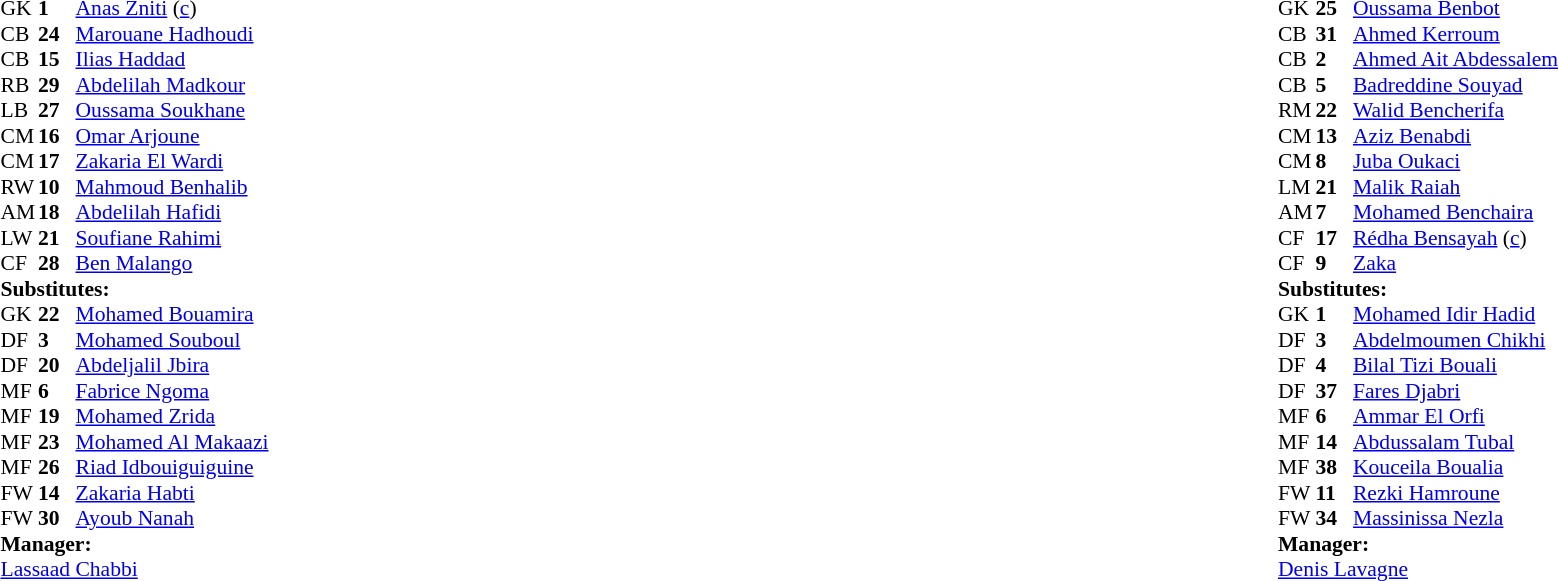<table width="100%">
<tr>
<td valign="top" width="40%"><br><table style="font-size:90%" cellspacing="0" cellpadding="0">
<tr>
<th width=25></th>
<th width=25></th>
</tr>
<tr>
<td>GK</td>
<td><strong>1</strong></td>
<td> <a href='#'>Anas Zniti</a> (<a href='#'>c</a>)</td>
</tr>
<tr>
<td>CB</td>
<td><strong>24</strong></td>
<td> <a href='#'>Marouane Hadhoudi</a></td>
</tr>
<tr>
<td>CB</td>
<td><strong>15</strong></td>
<td> <a href='#'>Ilias Haddad</a></td>
</tr>
<tr>
<td>RB</td>
<td><strong>29</strong></td>
<td> <a href='#'>Abdelilah Madkour</a></td>
<td></td>
</tr>
<tr>
<td>LB</td>
<td><strong>27</strong></td>
<td> <a href='#'>Oussama Soukhane</a></td>
</tr>
<tr>
<td>CM</td>
<td><strong>16</strong></td>
<td> <a href='#'>Omar Arjoune</a></td>
<td></td>
</tr>
<tr>
<td>CM</td>
<td><strong>17</strong></td>
<td> <a href='#'>Zakaria El Wardi</a></td>
</tr>
<tr>
<td>RW</td>
<td><strong>10</strong></td>
<td> <a href='#'>Mahmoud Benhalib</a></td>
<td></td>
<td></td>
</tr>
<tr>
<td>AM</td>
<td><strong>18</strong></td>
<td> <a href='#'>Abdelilah Hafidi</a></td>
<td></td>
<td></td>
</tr>
<tr>
<td>LW</td>
<td><strong>21</strong></td>
<td> <a href='#'>Soufiane Rahimi</a></td>
<td></td>
<td></td>
</tr>
<tr>
<td>CF</td>
<td><strong>28</strong></td>
<td> <a href='#'>Ben Malango</a></td>
<td></td>
<td></td>
</tr>
<tr>
<td colspan=3><strong>Substitutes:</strong></td>
</tr>
<tr>
<td>GK</td>
<td><strong>22</strong></td>
<td> <a href='#'>Mohamed Bouamira</a></td>
</tr>
<tr>
<td>DF</td>
<td><strong>3</strong></td>
<td> <a href='#'>Mohamed Souboul</a></td>
</tr>
<tr>
<td>DF</td>
<td><strong>20</strong></td>
<td> <a href='#'>Abdeljalil Jbira</a></td>
</tr>
<tr>
<td>MF</td>
<td><strong>6</strong></td>
<td> <a href='#'>Fabrice Ngoma</a></td>
<td></td>
<td></td>
</tr>
<tr>
<td>MF</td>
<td><strong>19</strong></td>
<td> <a href='#'>Mohamed Zrida</a></td>
<td></td>
<td></td>
</tr>
<tr>
<td>MF</td>
<td><strong>23</strong></td>
<td> <a href='#'>Mohamed Al Makaazi</a></td>
<td></td>
<td></td>
</tr>
<tr>
<td>MF</td>
<td><strong>26</strong></td>
<td> <a href='#'>Riad Idbouiguiguine</a></td>
</tr>
<tr>
<td>FW</td>
<td><strong>14</strong></td>
<td> <a href='#'>Zakaria Habti</a></td>
</tr>
<tr>
<td>FW</td>
<td><strong>30</strong></td>
<td> <a href='#'>Ayoub Nanah</a></td>
<td></td>
<td></td>
</tr>
<tr>
<td colspan=3><strong>Manager:</strong></td>
</tr>
<tr>
<td colspan=3> <a href='#'>Lassaad Chabbi</a></td>
</tr>
</table>
</td>
<td valign="top"></td>
<td valign="top" width="50%"><br><table style="font-size:90%; margin:auto" cellspacing="0" cellpadding="0">
<tr>
<th width=25></th>
<th width=25></th>
</tr>
<tr>
<td>GK</td>
<td><strong>25</strong></td>
<td> <a href='#'>Oussama Benbot</a></td>
</tr>
<tr>
<td>CB</td>
<td><strong>31</strong></td>
<td> <a href='#'>Ahmed Kerroum</a></td>
<td></td>
</tr>
<tr>
<td>CB</td>
<td><strong>2</strong></td>
<td> <a href='#'>Ahmed Ait Abdessalem</a></td>
</tr>
<tr>
<td>CB</td>
<td><strong>5</strong></td>
<td> <a href='#'>Badreddine Souyad</a></td>
</tr>
<tr>
<td>RM</td>
<td><strong>22</strong></td>
<td> <a href='#'>Walid Bencherifa</a></td>
</tr>
<tr>
<td>CM</td>
<td><strong>13</strong></td>
<td> <a href='#'>Aziz Benabdi</a></td>
</tr>
<tr>
<td>CM</td>
<td><strong>8</strong></td>
<td> <a href='#'>Juba Oukaci</a></td>
<td></td>
<td></td>
</tr>
<tr>
<td>LM</td>
<td><strong>21</strong></td>
<td> <a href='#'>Malik Raiah</a></td>
<td></td>
<td></td>
</tr>
<tr>
<td>AM</td>
<td><strong>7</strong></td>
<td> <a href='#'>Mohamed Benchaira</a></td>
</tr>
<tr>
<td>CF</td>
<td><strong>17</strong></td>
<td> <a href='#'>Rédha Bensayah</a> (<a href='#'>c</a>)</td>
<td></td>
<td></td>
</tr>
<tr>
<td>CF</td>
<td><strong>9</strong></td>
<td> <a href='#'>Zaka</a></td>
<td></td>
<td></td>
</tr>
<tr>
<td colspan=3><strong>Substitutes:</strong></td>
</tr>
<tr>
<td>GK</td>
<td><strong>1</strong></td>
<td> <a href='#'>Mohamed Idir Hadid</a></td>
</tr>
<tr>
<td>DF</td>
<td><strong>3</strong></td>
<td> <a href='#'>Abdelmoumen Chikhi</a></td>
</tr>
<tr>
<td>DF</td>
<td><strong>4</strong></td>
<td> <a href='#'>Bilal Tizi Bouali</a></td>
</tr>
<tr>
<td>DF</td>
<td><strong>37</strong></td>
<td> <a href='#'>Fares Djabri</a></td>
</tr>
<tr>
<td>MF</td>
<td><strong>6</strong></td>
<td> <a href='#'>Ammar El Orfi</a></td>
</tr>
<tr>
<td>MF</td>
<td><strong>14</strong></td>
<td> <a href='#'>Abdussalam Tubal</a></td>
<td></td>
<td></td>
</tr>
<tr>
<td>MF</td>
<td><strong>38</strong></td>
<td> <a href='#'>Kouceila Boualia</a></td>
<td></td>
<td></td>
</tr>
<tr>
<td>FW</td>
<td><strong>11</strong></td>
<td> <a href='#'>Rezki Hamroune</a></td>
<td></td>
<td></td>
</tr>
<tr>
<td>FW</td>
<td><strong>34</strong></td>
<td> <a href='#'>Massinissa Nezla</a></td>
<td></td>
<td></td>
</tr>
<tr>
<td colspan=3><strong>Manager:</strong></td>
</tr>
<tr>
<td colspan=3> <a href='#'>Denis Lavagne</a></td>
</tr>
</table>
</td>
</tr>
</table>
